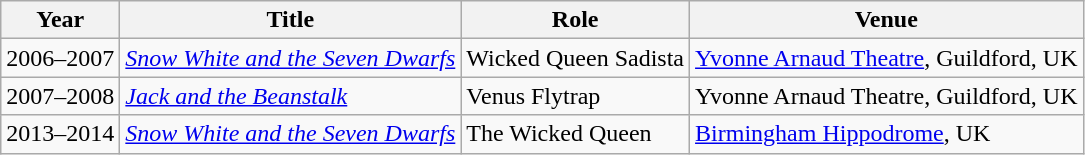<table class="wikitable sortable">
<tr>
<th>Year</th>
<th>Title</th>
<th>Role</th>
<th class="unsortable">Venue</th>
</tr>
<tr>
<td>2006–2007</td>
<td><em><a href='#'>Snow White and the Seven Dwarfs</a></em></td>
<td>Wicked Queen Sadista</td>
<td><a href='#'>Yvonne Arnaud Theatre</a>, Guildford, UK</td>
</tr>
<tr>
<td>2007–2008</td>
<td><em><a href='#'>Jack and the Beanstalk</a></em></td>
<td>Venus Flytrap</td>
<td>Yvonne Arnaud Theatre, Guildford, UK</td>
</tr>
<tr>
<td>2013–2014</td>
<td><em><a href='#'>Snow White and the Seven Dwarfs</a></em></td>
<td>The Wicked Queen</td>
<td><a href='#'>Birmingham Hippodrome</a>, UK</td>
</tr>
</table>
